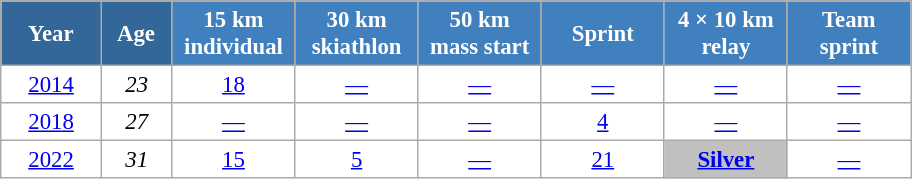<table class="wikitable" style="font-size:95%; text-align:center; border:grey solid 1px; border-collapse:collapse; background:#ffffff;">
<tr>
<th style="background-color:#369; color:white; width:60px;"> Year </th>
<th style="background-color:#369; color:white; width:40px;"> Age </th>
<th style="background-color:#4180be; color:white; width:75px;"> 15 km <br> individual </th>
<th style="background-color:#4180be; color:white; width:75px;"> 30 km <br> skiathlon </th>
<th style="background-color:#4180be; color:white; width:75px;"> 50 km <br> mass start </th>
<th style="background-color:#4180be; color:white; width:75px;"> Sprint </th>
<th style="background-color:#4180be; color:white; width:75px;"> 4 × 10 km <br> relay </th>
<th style="background-color:#4180be; color:white; width:75px;"> Team <br> sprint </th>
</tr>
<tr>
<td><a href='#'>2014</a></td>
<td><em>23</em></td>
<td><a href='#'>18</a></td>
<td><a href='#'>—</a></td>
<td><a href='#'>—</a></td>
<td><a href='#'>—</a></td>
<td><a href='#'>—</a></td>
<td><a href='#'>—</a></td>
</tr>
<tr>
<td><a href='#'>2018</a></td>
<td><em>27</em></td>
<td><a href='#'>—</a></td>
<td><a href='#'>—</a></td>
<td><a href='#'>—</a></td>
<td><a href='#'>4</a></td>
<td><a href='#'>—</a></td>
<td><a href='#'>—</a></td>
</tr>
<tr>
<td><a href='#'>2022</a></td>
<td><em>31</em></td>
<td><a href='#'>15</a></td>
<td><a href='#'>5</a></td>
<td><a href='#'>—</a></td>
<td><a href='#'>21</a></td>
<td style="background:silver;"><a href='#'><strong>Silver</strong></a></td>
<td><a href='#'>—</a></td>
</tr>
</table>
